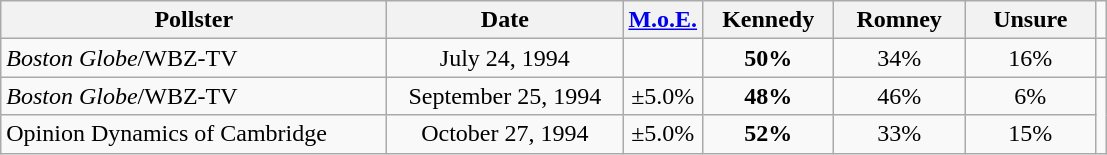<table class="wikitable">
<tr>
<th width=250px>Pollster</th>
<th width=150px>Date</th>
<th width="40"><a href='#'>M.o.E.</a></th>
<th width="80">Kennedy</th>
<th width="80">Romney</th>
<th width="80">Unsure</th>
</tr>
<tr>
<td align="left"><em>Boston Globe</em>/WBZ-TV</td>
<td align="center">July 24, 1994</td>
<td align="center"></td>
<td align="center" ><strong>50%</strong></td>
<td align="center">34%</td>
<td align="center">16%</td>
<td></td>
</tr>
<tr>
<td align="left"><em>Boston Globe</em>/WBZ-TV</td>
<td align="center">September 25, 1994</td>
<td align="center">±5.0%</td>
<td align="center" ><strong>48%</strong></td>
<td align="center">46%</td>
<td align="center">6%</td>
</tr>
<tr>
<td align="left">Opinion Dynamics of Cambridge</td>
<td align="center">October 27, 1994</td>
<td align="center">±5.0%</td>
<td align="center" ><strong>52%</strong></td>
<td align="center">33%</td>
<td align="center">15%</td>
</tr>
</table>
